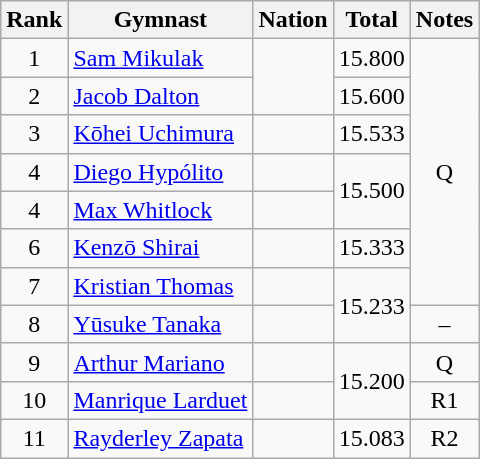<table class="wikitable sortable" style="text-align:center">
<tr>
<th>Rank</th>
<th>Gymnast</th>
<th>Nation</th>
<th>Total</th>
<th>Notes</th>
</tr>
<tr>
<td>1</td>
<td align=left><a href='#'>Sam Mikulak</a></td>
<td align=left rowspan=2></td>
<td>15.800</td>
<td rowspan=7>Q</td>
</tr>
<tr>
<td>2</td>
<td align=left><a href='#'>Jacob Dalton</a></td>
<td>15.600</td>
</tr>
<tr>
<td>3</td>
<td align=left><a href='#'>Kōhei Uchimura</a></td>
<td align=left></td>
<td>15.533</td>
</tr>
<tr>
<td>4</td>
<td align=left><a href='#'>Diego Hypólito</a></td>
<td align=left></td>
<td rowspan=2>15.500</td>
</tr>
<tr>
<td>4</td>
<td align=left><a href='#'>Max Whitlock</a></td>
<td align=left></td>
</tr>
<tr>
<td>6</td>
<td align=left><a href='#'>Kenzō Shirai</a></td>
<td align=left></td>
<td>15.333</td>
</tr>
<tr>
<td>7</td>
<td align=left><a href='#'>Kristian Thomas</a></td>
<td align=left></td>
<td rowspan=2>15.233</td>
</tr>
<tr>
<td>8</td>
<td align=left><a href='#'>Yūsuke Tanaka</a></td>
<td align=left></td>
<td>–</td>
</tr>
<tr>
<td>9</td>
<td align=left><a href='#'>Arthur Mariano</a></td>
<td align=left></td>
<td rowspan=2>15.200</td>
<td>Q</td>
</tr>
<tr>
<td>10</td>
<td align=left><a href='#'>Manrique Larduet</a></td>
<td align=left></td>
<td>R1</td>
</tr>
<tr>
<td>11</td>
<td align=left><a href='#'>Rayderley Zapata</a></td>
<td align=left></td>
<td>15.083</td>
<td>R2</td>
</tr>
</table>
